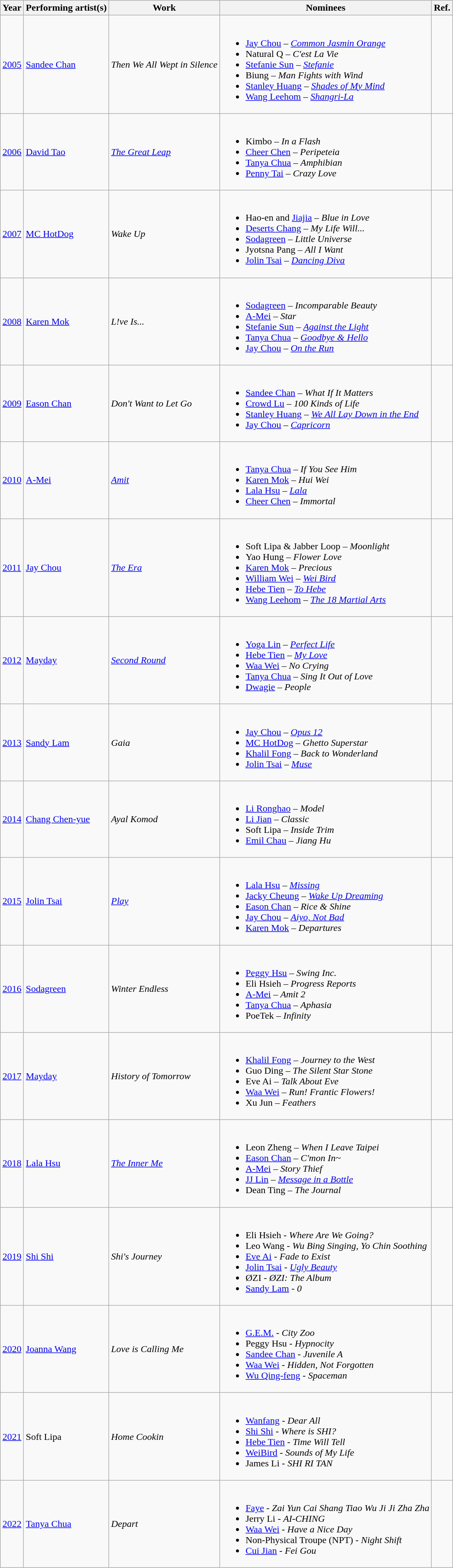<table class="wikitable sortable">
<tr>
<th>Year</th>
<th>Performing artist(s)</th>
<th>Work</th>
<th>Nominees</th>
<th>Ref.</th>
</tr>
<tr>
<td><a href='#'>2005</a></td>
<td><a href='#'>Sandee Chan</a></td>
<td><em>Then We All Wept in Silence</em></td>
<td><br><ul><li><a href='#'>Jay Chou</a> – <em><a href='#'>Common Jasmin Orange</a></em></li><li>Natural Q – <em>C'est La Vie</em></li><li><a href='#'>Stefanie Sun</a> – <em><a href='#'>Stefanie</a></em></li><li>Biung – <em>Man Fights with Wind</em></li><li><a href='#'>Stanley Huang</a> – <em><a href='#'>Shades of My Mind</a></em></li><li><a href='#'>Wang Leehom</a> – <em><a href='#'>Shangri-La</a></em></li></ul></td>
<td></td>
</tr>
<tr>
<td><a href='#'>2006</a></td>
<td><a href='#'>David Tao</a></td>
<td><em><a href='#'>The Great Leap</a></em></td>
<td><br><ul><li>Kimbo – <em>In a Flash</em></li><li><a href='#'>Cheer Chen</a> – <em>Peripeteia</em></li><li><a href='#'>Tanya Chua</a> – <em>Amphibian</em></li><li><a href='#'>Penny Tai</a> – <em>Crazy Love</em></li></ul></td>
<td></td>
</tr>
<tr>
<td><a href='#'>2007</a></td>
<td><a href='#'>MC HotDog</a></td>
<td><em>Wake Up</em></td>
<td><br><ul><li>Hao-en and <a href='#'>Jiajia</a> – <em>Blue in Love</em></li><li><a href='#'>Deserts Chang</a> – <em>My Life Will...</em></li><li><a href='#'>Sodagreen</a> – <em>Little Universe</em></li><li>Jyotsna Pang – <em>All I Want</em></li><li><a href='#'>Jolin Tsai</a> – <em><a href='#'>Dancing Diva</a></em></li></ul></td>
<td></td>
</tr>
<tr>
<td><a href='#'>2008</a></td>
<td><a href='#'>Karen Mok</a></td>
<td><em>L!ve Is...</em></td>
<td><br><ul><li><a href='#'>Sodagreen</a> – <em>Incomparable Beauty</em></li><li><a href='#'>A-Mei</a> – <em>Star</em></li><li><a href='#'>Stefanie Sun</a> – <em><a href='#'>Against the Light</a></em></li><li><a href='#'>Tanya Chua</a> – <em><a href='#'>Goodbye & Hello</a></em></li><li><a href='#'>Jay Chou</a> – <em><a href='#'>On the Run</a></em></li></ul></td>
<td></td>
</tr>
<tr>
<td><a href='#'>2009</a></td>
<td><a href='#'>Eason Chan</a></td>
<td><em>Don't Want to Let Go</em></td>
<td><br><ul><li><a href='#'>Sandee Chan</a> – <em>What If It Matters</em></li><li><a href='#'>Crowd Lu</a> – <em>100 Kinds of Life</em></li><li><a href='#'>Stanley Huang</a> – <em><a href='#'>We All Lay Down in the End</a></em></li><li><a href='#'>Jay Chou</a> – <em><a href='#'>Capricorn</a></em></li></ul></td>
<td></td>
</tr>
<tr>
<td><a href='#'>2010</a></td>
<td><a href='#'>A-Mei</a></td>
<td><em><a href='#'>Amit</a></em></td>
<td><br><ul><li><a href='#'>Tanya Chua</a> – <em>If You See Him</em></li><li><a href='#'>Karen Mok</a> – <em>Hui Wei</em></li><li><a href='#'>Lala Hsu</a> – <em><a href='#'>Lala</a></em></li><li><a href='#'>Cheer Chen</a> – <em>Immortal</em></li></ul></td>
<td></td>
</tr>
<tr>
<td><a href='#'>2011</a></td>
<td><a href='#'>Jay Chou</a></td>
<td><em><a href='#'>The Era</a></em></td>
<td><br><ul><li>Soft Lipa & Jabber Loop – <em>Moonlight</em></li><li>Yao Hung – <em>Flower Love</em></li><li><a href='#'>Karen Mok</a> – <em>Precious</em></li><li><a href='#'>William Wei</a> – <em><a href='#'>Wei Bird</a></em></li><li><a href='#'>Hebe Tien</a> – <em><a href='#'>To Hebe</a></em></li><li><a href='#'>Wang Leehom</a> – <em><a href='#'>The 18 Martial Arts</a></em></li></ul></td>
<td></td>
</tr>
<tr>
<td><a href='#'>2012</a></td>
<td><a href='#'>Mayday</a></td>
<td><em><a href='#'>Second Round</a></em></td>
<td><br><ul><li><a href='#'>Yoga Lin</a> – <em><a href='#'>Perfect Life</a></em></li><li><a href='#'>Hebe Tien</a> – <em><a href='#'>My Love</a></em></li><li><a href='#'>Waa Wei</a> – <em>No Crying</em></li><li><a href='#'>Tanya Chua</a> – <em>Sing It Out of Love</em></li><li><a href='#'>Dwagie</a> – <em>People</em></li></ul></td>
<td></td>
</tr>
<tr>
<td><a href='#'>2013</a></td>
<td><a href='#'>Sandy Lam</a></td>
<td><em>Gaia</em></td>
<td><br><ul><li><a href='#'>Jay Chou</a> – <em><a href='#'>Opus 12</a></em></li><li><a href='#'>MC HotDog</a> – <em>Ghetto Superstar</em></li><li><a href='#'>Khalil Fong</a> – <em>Back to Wonderland</em></li><li><a href='#'>Jolin Tsai</a> – <em><a href='#'>Muse</a></em></li></ul></td>
<td></td>
</tr>
<tr>
<td><a href='#'>2014</a></td>
<td><a href='#'>Chang Chen-yue</a></td>
<td><em>Ayal Komod</em></td>
<td><br><ul><li><a href='#'>Li Ronghao</a> – <em>Model</em></li><li><a href='#'>Li Jian</a> – <em>Classic</em></li><li>Soft Lipa – <em>Inside Trim</em></li><li><a href='#'>Emil Chau</a> – <em>Jiang Hu</em></li></ul></td>
<td></td>
</tr>
<tr>
<td><a href='#'>2015</a></td>
<td><a href='#'>Jolin Tsai</a></td>
<td><em><a href='#'>Play</a></em></td>
<td><br><ul><li><a href='#'>Lala Hsu</a> – <em><a href='#'>Missing</a></em></li><li><a href='#'>Jacky Cheung</a> – <em><a href='#'>Wake Up Dreaming</a></em></li><li><a href='#'>Eason Chan</a> – <em>Rice & Shine</em></li><li><a href='#'>Jay Chou</a> – <em><a href='#'>Aiyo, Not Bad</a></em></li><li><a href='#'>Karen Mok</a> – <em>Departures</em></li></ul></td>
<td></td>
</tr>
<tr>
<td><a href='#'>2016</a></td>
<td><a href='#'>Sodagreen</a></td>
<td><em>Winter Endless</em></td>
<td><br><ul><li><a href='#'>Peggy Hsu</a> – <em>Swing Inc.</em></li><li>Eli Hsieh – <em>Progress Reports</em></li><li><a href='#'>A-Mei</a> – <em>Amit 2</em></li><li><a href='#'>Tanya Chua</a> – <em>Aphasia</em></li><li>PoeTek – <em>Infinity</em></li></ul></td>
<td></td>
</tr>
<tr>
<td><a href='#'>2017</a></td>
<td><a href='#'>Mayday</a></td>
<td><em>History of Tomorrow</em></td>
<td><br><ul><li><a href='#'>Khalil Fong</a> – <em>Journey to the West</em></li><li>Guo Ding – <em>The Silent Star Stone</em></li><li>Eve Ai – <em>Talk About Eve</em></li><li><a href='#'>Waa Wei</a> – <em>Run! Frantic Flowers!</em></li><li>Xu Jun – <em>Feathers</em></li></ul></td>
<td></td>
</tr>
<tr>
<td><a href='#'>2018</a></td>
<td><a href='#'>Lala Hsu</a></td>
<td><em><a href='#'>The Inner Me</a></em></td>
<td><br><ul><li>Leon Zheng – <em>When I Leave Taipei</em></li><li><a href='#'>Eason Chan</a> – <em>C'mon In~</em></li><li><a href='#'>A-Mei</a> – <em>Story Thief</em></li><li><a href='#'>JJ Lin</a> – <em><a href='#'>Message in a Bottle</a></em></li><li>Dean Ting – <em>The Journal</em></li></ul></td>
<td></td>
</tr>
<tr>
<td><a href='#'>2019</a></td>
<td><a href='#'>Shi Shi</a></td>
<td><em>Shi's Journey</em></td>
<td><br><ul><li>Eli Hsieh - <em>Where Are We Going?</em></li><li>Leo Wang - <em>Wu Bing Singing, Yo Chin Soothing</em></li><li><a href='#'>Eve Ai</a> - <em>Fade to Exist</em></li><li><a href='#'>Jolin Tsai</a> - <em><a href='#'>Ugly Beauty</a></em></li><li>ØZI - <em>ØZI: The Album</em></li><li><a href='#'>Sandy Lam</a> - <em>0</em></li></ul></td>
<td></td>
</tr>
<tr>
<td><a href='#'>2020</a></td>
<td><a href='#'>Joanna Wang</a></td>
<td><em>Love is Calling Me</em></td>
<td><br><ul><li><a href='#'>G.E.M.</a> - <em>City Zoo</em></li><li>Peggy Hsu - <em>Hypnocity</em></li><li><a href='#'>Sandee Chan</a> - <em>Juvenile A</em></li><li><a href='#'>Waa Wei</a> - <em>Hidden, Not Forgotten</em></li><li><a href='#'>Wu Qing-feng</a> - <em>Spaceman</em></li></ul></td>
<td></td>
</tr>
<tr>
<td><a href='#'>2021</a></td>
<td>Soft Lipa</td>
<td><em>Home Cookin</em></td>
<td><br><ul><li><a href='#'>Wanfang</a> - <em>Dear All</em></li><li><a href='#'>Shi Shi</a> - <em>Where is SHI?</em></li><li><a href='#'>Hebe Tien</a> - <em>Time Will Tell</em></li><li><a href='#'>WeiBird</a> - <em>Sounds of My Life</em></li><li>James Li - <em>SHI RI TAN</em></li></ul></td>
<td></td>
</tr>
<tr>
<td><a href='#'>2022</a></td>
<td><a href='#'>Tanya Chua</a></td>
<td><em>Depart</em></td>
<td><br><ul><li><a href='#'>Faye</a> - <em>Zai Yun Cai Shang Tiao Wu Ji Ji Zha Zha</em></li><li>Jerry Li - <em>AI-CHING</em></li><li><a href='#'>Waa Wei</a> - <em>Have a Nice Day</em></li><li>Non-Physical Troupe (NPT) - <em>Night Shift</em></li><li><a href='#'>Cui Jian</a> - <em>Fei Gou</em></li></ul></td>
<td></td>
</tr>
</table>
